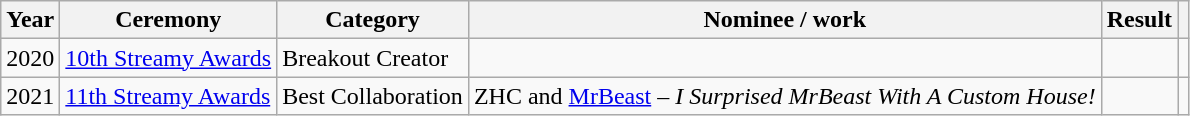<table class="wikitable">
<tr>
<th>Year</th>
<th>Ceremony</th>
<th>Category</th>
<th>Nominee / work</th>
<th>Result</th>
<th></th>
</tr>
<tr>
<td>2020</td>
<td><a href='#'>10th Streamy Awards</a></td>
<td>Breakout Creator</td>
<td></td>
<td></td>
<td></td>
</tr>
<tr>
<td>2021</td>
<td><a href='#'>11th Streamy Awards</a></td>
<td>Best Collaboration</td>
<td>ZHC and <a href='#'>MrBeast</a> – <em>I Surprised MrBeast With A Custom House!</em></td>
<td></td>
<td></td>
</tr>
</table>
